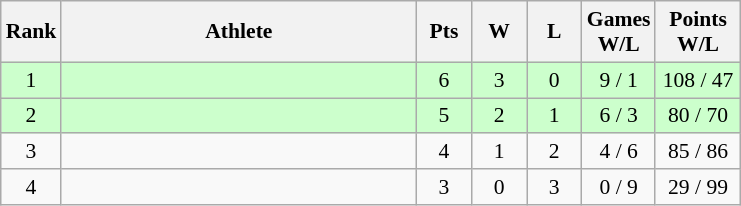<table class="wikitable" style="text-align: center; font-size:90% ">
<tr>
<th width="20">Rank</th>
<th width="230">Athlete</th>
<th width="30">Pts</th>
<th width="30">W</th>
<th width="30">L</th>
<th width="40">Games<br>W/L</th>
<th width="50">Points<br>W/L</th>
</tr>
<tr bgcolor=#ccffcc>
<td>1</td>
<td align=left></td>
<td>6</td>
<td>3</td>
<td>0</td>
<td>9 / 1</td>
<td>108 / 47</td>
</tr>
<tr bgcolor=#ccffcc>
<td>2</td>
<td align=left></td>
<td>5</td>
<td>2</td>
<td>1</td>
<td>6 / 3</td>
<td>80 / 70</td>
</tr>
<tr>
<td>3</td>
<td align=left></td>
<td>4</td>
<td>1</td>
<td>2</td>
<td>4 / 6</td>
<td>85 / 86</td>
</tr>
<tr>
<td>4</td>
<td align=left></td>
<td>3</td>
<td>0</td>
<td>3</td>
<td>0 / 9</td>
<td>29 / 99</td>
</tr>
</table>
